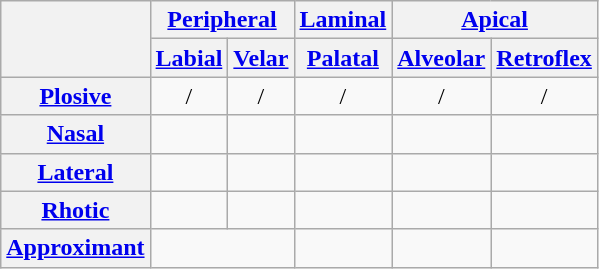<table class="wikitable" style=text-align:center>
<tr>
<th rowspan="2"></th>
<th colspan="2"><a href='#'>Peripheral</a></th>
<th><a href='#'>Laminal</a></th>
<th colspan="2"><a href='#'>Apical</a></th>
</tr>
<tr>
<th><a href='#'>Labial</a></th>
<th><a href='#'>Velar</a></th>
<th><a href='#'>Palatal</a></th>
<th><a href='#'>Alveolar</a></th>
<th><a href='#'>Retroflex</a></th>
</tr>
<tr>
<th><a href='#'>Plosive</a></th>
<td>/</td>
<td>/</td>
<td>/</td>
<td>/</td>
<td>/</td>
</tr>
<tr>
<th><a href='#'>Nasal</a></th>
<td></td>
<td></td>
<td></td>
<td></td>
<td></td>
</tr>
<tr>
<th><a href='#'>Lateral</a></th>
<td></td>
<td></td>
<td></td>
<td></td>
<td></td>
</tr>
<tr>
<th><a href='#'>Rhotic</a></th>
<td></td>
<td></td>
<td></td>
<td></td>
<td></td>
</tr>
<tr>
<th><a href='#'>Approximant</a></th>
<td colspan=2></td>
<td></td>
<td></td>
<td></td>
</tr>
</table>
